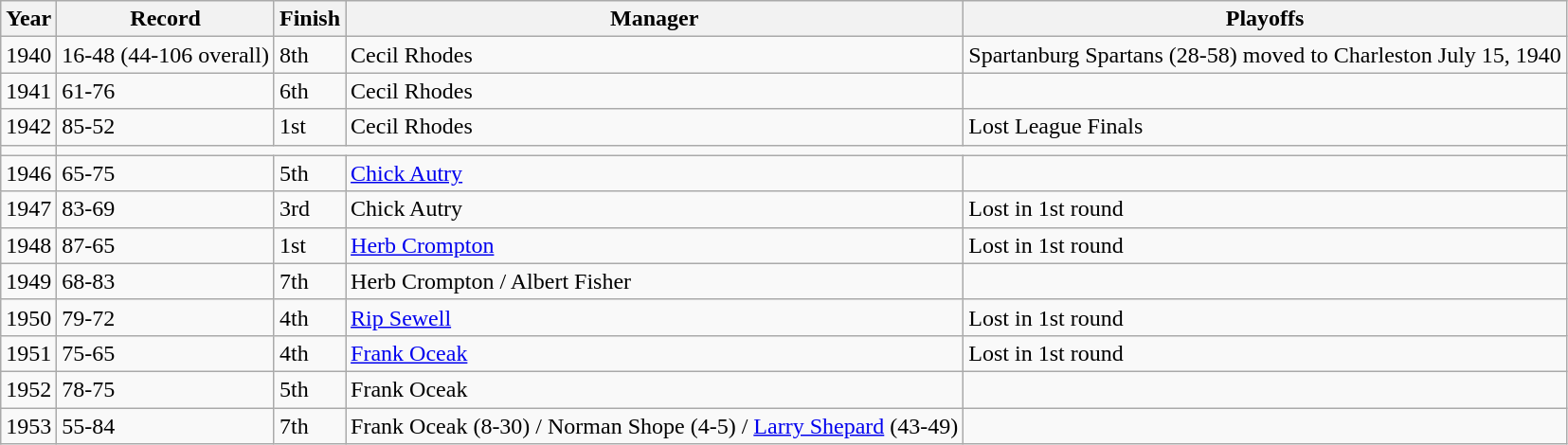<table class="wikitable">
<tr>
<th>Year</th>
<th>Record</th>
<th>Finish</th>
<th>Manager</th>
<th>Playoffs</th>
</tr>
<tr>
<td>1940</td>
<td>16-48 (44-106 overall)</td>
<td>8th</td>
<td>Cecil Rhodes</td>
<td>Spartanburg Spartans (28-58) moved to Charleston July 15, 1940</td>
</tr>
<tr>
<td>1941</td>
<td>61-76</td>
<td>6th</td>
<td>Cecil Rhodes</td>
<td></td>
</tr>
<tr>
<td>1942</td>
<td>85-52</td>
<td>1st</td>
<td>Cecil Rhodes</td>
<td>Lost League Finals</td>
</tr>
<tr>
<td></td>
</tr>
<tr>
<td>1946</td>
<td>65-75</td>
<td>5th</td>
<td><a href='#'>Chick Autry</a></td>
<td></td>
</tr>
<tr>
<td>1947</td>
<td>83-69</td>
<td>3rd</td>
<td>Chick Autry</td>
<td>Lost in 1st round</td>
</tr>
<tr>
<td>1948</td>
<td>87-65</td>
<td>1st</td>
<td><a href='#'>Herb Crompton</a></td>
<td>Lost in 1st round</td>
</tr>
<tr>
<td>1949</td>
<td>68-83</td>
<td>7th</td>
<td>Herb Crompton / Albert Fisher</td>
<td></td>
</tr>
<tr>
<td>1950</td>
<td>79-72</td>
<td>4th</td>
<td><a href='#'>Rip Sewell</a></td>
<td>Lost in 1st round</td>
</tr>
<tr>
<td>1951</td>
<td>75-65</td>
<td>4th</td>
<td><a href='#'>Frank Oceak</a></td>
<td>Lost in 1st round</td>
</tr>
<tr>
<td>1952</td>
<td>78-75</td>
<td>5th</td>
<td>Frank Oceak</td>
<td></td>
</tr>
<tr>
<td>1953</td>
<td>55-84</td>
<td>7th</td>
<td>Frank Oceak (8-30) / Norman Shope (4-5) / <a href='#'>Larry Shepard</a> (43-49)</td>
<td></td>
</tr>
</table>
